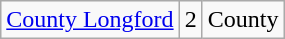<table class="wikitable sortable">
<tr>
<td><a href='#'>County Longford</a></td>
<td align="center">2</td>
<td>County</td>
</tr>
</table>
